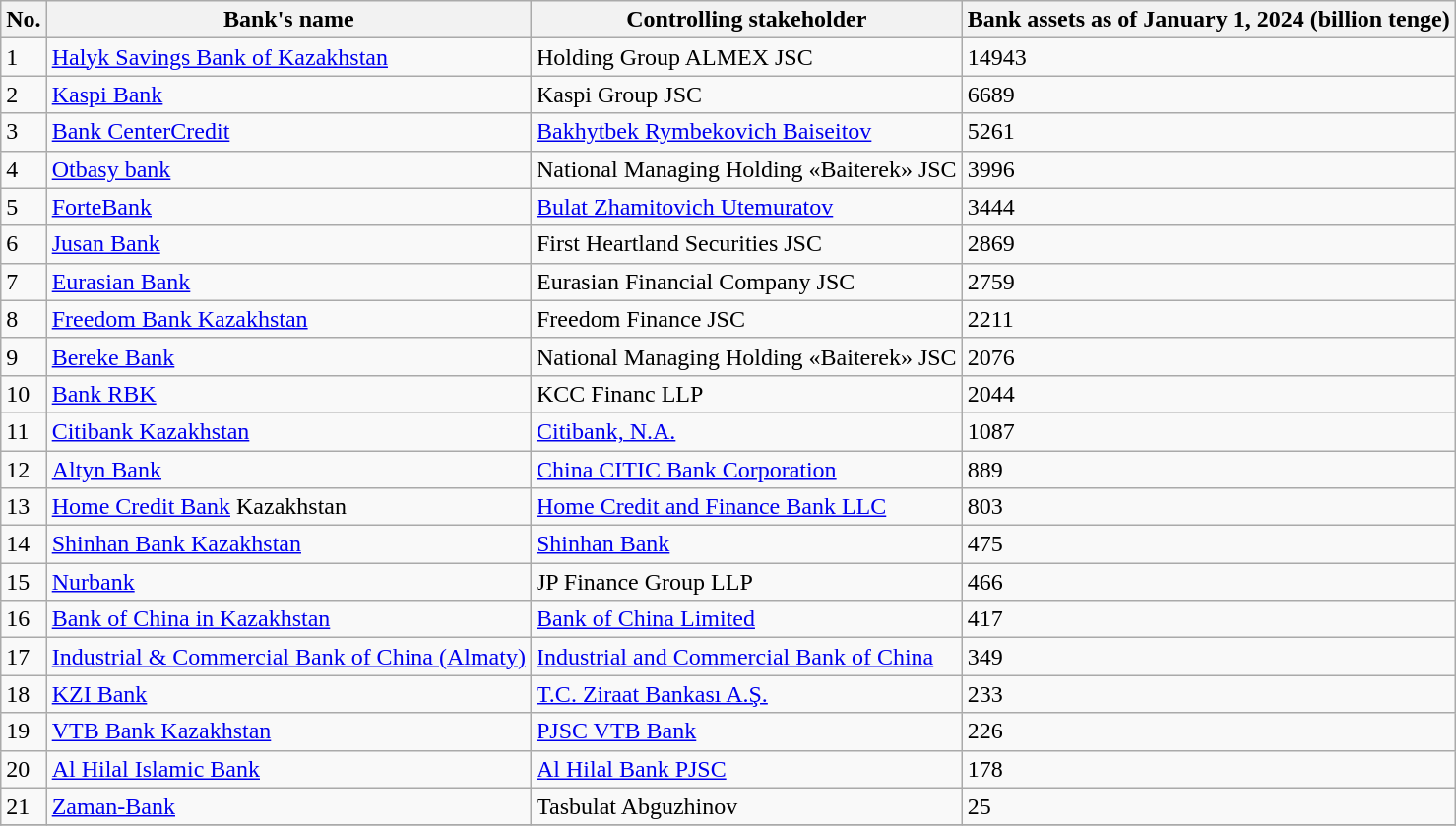<table align="center" class="wikitable sortable">
<tr>
<th>No.</th>
<th>Bank's name</th>
<th>Controlling stakeholder</th>
<th>Bank assets as of January 1, 2024 (billion tenge)</th>
</tr>
<tr>
<td>1</td>
<td><a href='#'>Halyk Savings Bank of Kazakhstan</a></td>
<td> Holding Group ALMEX JSC</td>
<td>14943</td>
</tr>
<tr>
<td>2</td>
<td><a href='#'>Kaspi Bank</a></td>
<td> Kaspi Group JSC</td>
<td>6689</td>
</tr>
<tr>
<td>3</td>
<td><a href='#'>Bank CenterCredit</a></td>
<td> <a href='#'>Bakhytbek Rymbekovich Baiseitov</a></td>
<td>5261</td>
</tr>
<tr>
<td>4</td>
<td><a href='#'>Otbasy bank</a></td>
<td>  National Managing Holding «Baiterek» JSC</td>
<td>3996</td>
</tr>
<tr>
<td>5</td>
<td><a href='#'>ForteBank</a></td>
<td> <a href='#'>Bulat Zhamitovich Utemuratov</a></td>
<td>3444</td>
</tr>
<tr>
<td>6</td>
<td><a href='#'>Jusan Bank</a></td>
<td> First Heartland Securities JSC</td>
<td>2869</td>
</tr>
<tr>
<td>7</td>
<td><a href='#'>Eurasian Bank</a></td>
<td> Eurasian Financial Company JSC</td>
<td>2759</td>
</tr>
<tr>
<td>8</td>
<td><a href='#'>Freedom Bank Kazakhstan</a></td>
<td>  Freedom Finance JSC</td>
<td>2211</td>
</tr>
<tr>
<td>9</td>
<td><a href='#'>Bereke Bank</a></td>
<td>  National Managing Holding «Baiterek» JSC</td>
<td>2076</td>
</tr>
<tr>
<td>10</td>
<td><a href='#'>Bank RBK</a></td>
<td> KCC Financ LLP</td>
<td>2044</td>
</tr>
<tr>
<td>11</td>
<td><a href='#'>Citibank Kazakhstan</a></td>
<td> <a href='#'>Citibank, N.A.</a></td>
<td>1087</td>
</tr>
<tr>
<td>12</td>
<td><a href='#'>Altyn Bank</a></td>
<td> <a href='#'>China CITIC Bank Corporation</a></td>
<td>889</td>
</tr>
<tr>
<td>13</td>
<td><a href='#'>Home Credit Bank</a> Kazakhstan</td>
<td> <a href='#'>Home Credit and Finance Bank LLC</a></td>
<td>803</td>
</tr>
<tr>
<td>14</td>
<td><a href='#'>Shinhan Bank Kazakhstan</a></td>
<td> <a href='#'>Shinhan Bank</a></td>
<td>475</td>
</tr>
<tr>
<td>15</td>
<td><a href='#'>Nurbank</a></td>
<td> JP Finance Group LLP</td>
<td>466</td>
</tr>
<tr>
<td>16</td>
<td><a href='#'>Bank of China in Kazakhstan</a></td>
<td>  <a href='#'>Bank of China Limited</a></td>
<td>417</td>
</tr>
<tr>
<td>17</td>
<td><a href='#'>Industrial & Commercial Bank of China (Almaty)</a></td>
<td>  <a href='#'>Industrial and Commercial Bank of China</a></td>
<td>349</td>
</tr>
<tr>
<td>18</td>
<td><a href='#'>KZI Bank</a></td>
<td> <a href='#'>T.C. Ziraat Bankası A.Ş.</a></td>
<td>233</td>
</tr>
<tr>
<td>19</td>
<td><a href='#'>VTB Bank Kazakhstan</a></td>
<td>  <a href='#'>PJSC VTB Bank</a></td>
<td>226</td>
</tr>
<tr>
<td>20</td>
<td><a href='#'>Al Hilal Islamic Bank</a></td>
<td>  <a href='#'>Al Hilal Bank PJSC</a></td>
<td>178</td>
</tr>
<tr>
<td>21</td>
<td><a href='#'>Zaman-Bank</a></td>
<td>  Tasbulat Abguzhinov</td>
<td>25</td>
</tr>
<tr>
</tr>
</table>
